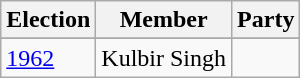<table class="wikitable sortable">
<tr>
<th>Election</th>
<th>Member</th>
<th colspan=2>Party</th>
</tr>
<tr>
</tr>
<tr>
<td><a href='#'>1962</a></td>
<td>Kulbir Singh</td>
<td></td>
</tr>
</table>
